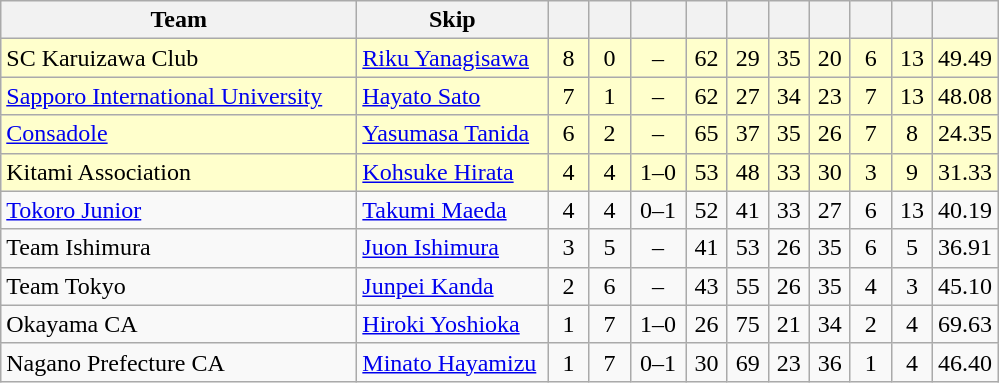<table class=wikitable  style="text-align:center;">
<tr>
<th width=230>Team</th>
<th width=120>Skip</th>
<th width=20></th>
<th width=20></th>
<th width=30></th>
<th width=20></th>
<th width=20></th>
<th width=20></th>
<th width=20></th>
<th width=20></th>
<th width=20></th>
<th width=20></th>
</tr>
<tr bgcolor=#ffffcc>
<td style="text-align:left;"> SC Karuizawa Club</td>
<td style="text-align:left;"><a href='#'>Riku Yanagisawa</a></td>
<td>8</td>
<td>0</td>
<td>–</td>
<td>62</td>
<td>29</td>
<td>35</td>
<td>20</td>
<td>6</td>
<td>13</td>
<td>49.49</td>
</tr>
<tr bgcolor=#ffffcc>
<td style="text-align:left;"> <a href='#'>Sapporo International University</a></td>
<td style="text-align:left;"><a href='#'>Hayato Sato</a></td>
<td>7</td>
<td>1</td>
<td>–</td>
<td>62</td>
<td>27</td>
<td>34</td>
<td>23</td>
<td>7</td>
<td>13</td>
<td>48.08</td>
</tr>
<tr bgcolor=#ffffcc>
<td style="text-align:left;"> <a href='#'>Consadole</a></td>
<td style="text-align:left;"><a href='#'>Yasumasa Tanida</a></td>
<td>6</td>
<td>2</td>
<td>–</td>
<td>65</td>
<td>37</td>
<td>35</td>
<td>26</td>
<td>7</td>
<td>8</td>
<td>24.35</td>
</tr>
<tr bgcolor=#ffffcc>
<td style="text-align:left;"> Kitami Association</td>
<td style="text-align:left;"><a href='#'>Kohsuke Hirata</a></td>
<td>4</td>
<td>4</td>
<td>1–0</td>
<td>53</td>
<td>48</td>
<td>33</td>
<td>30</td>
<td>3</td>
<td>9</td>
<td>31.33</td>
</tr>
<tr>
<td style="text-align:left;"> <a href='#'>Tokoro Junior</a></td>
<td style="text-align:left;"><a href='#'>Takumi Maeda</a></td>
<td>4</td>
<td>4</td>
<td>0–1</td>
<td>52</td>
<td>41</td>
<td>33</td>
<td>27</td>
<td>6</td>
<td>13</td>
<td>40.19</td>
</tr>
<tr>
<td style="text-align:left;"> Team Ishimura</td>
<td style="text-align:left;"><a href='#'>Juon Ishimura</a></td>
<td>3</td>
<td>5</td>
<td>–</td>
<td>41</td>
<td>53</td>
<td>26</td>
<td>35</td>
<td>6</td>
<td>5</td>
<td>36.91</td>
</tr>
<tr>
<td style="text-align:left;"> Team Tokyo</td>
<td style="text-align:left;"><a href='#'>Junpei Kanda</a></td>
<td>2</td>
<td>6</td>
<td>–</td>
<td>43</td>
<td>55</td>
<td>26</td>
<td>35</td>
<td>4</td>
<td>3</td>
<td>45.10</td>
</tr>
<tr>
<td style="text-align:left;"> Okayama CA</td>
<td style="text-align:left;"><a href='#'>Hiroki Yoshioka</a></td>
<td>1</td>
<td>7</td>
<td>1–0</td>
<td>26</td>
<td>75</td>
<td>21</td>
<td>34</td>
<td>2</td>
<td>4</td>
<td>69.63</td>
</tr>
<tr>
<td style="text-align:left;"> Nagano Prefecture CA</td>
<td style="text-align:left;"><a href='#'>Minato Hayamizu</a></td>
<td>1</td>
<td>7</td>
<td>0–1</td>
<td>30</td>
<td>69</td>
<td>23</td>
<td>36</td>
<td>1</td>
<td>4</td>
<td>46.40</td>
</tr>
</table>
